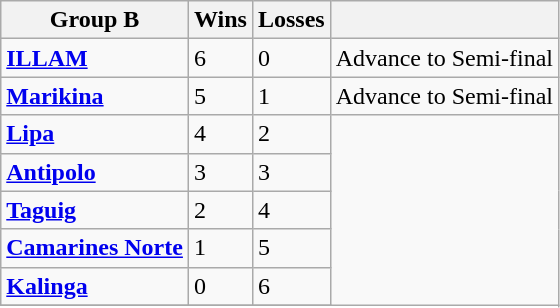<table class="wikitable">
<tr align=center>
<th>Group B</th>
<th>Wins</th>
<th>Losses</th>
<th></th>
</tr>
<tr>
<td><strong><a href='#'>ILLAM</a></strong></td>
<td>6</td>
<td>0</td>
<td>Advance to Semi-final</td>
</tr>
<tr>
<td><strong><a href='#'>Marikina</a></strong></td>
<td>5</td>
<td>1</td>
<td>Advance to Semi-final</td>
</tr>
<tr>
<td><strong><a href='#'>Lipa</a></strong></td>
<td>4</td>
<td>2</td>
</tr>
<tr>
<td><strong><a href='#'>Antipolo</a></strong></td>
<td>3</td>
<td>3</td>
</tr>
<tr>
<td><strong><a href='#'>Taguig</a></strong></td>
<td>2</td>
<td>4</td>
</tr>
<tr>
<td><strong><a href='#'>Camarines Norte</a></strong></td>
<td>1</td>
<td>5</td>
</tr>
<tr>
<td><strong><a href='#'>Kalinga</a></strong></td>
<td>0</td>
<td>6</td>
</tr>
<tr>
</tr>
</table>
